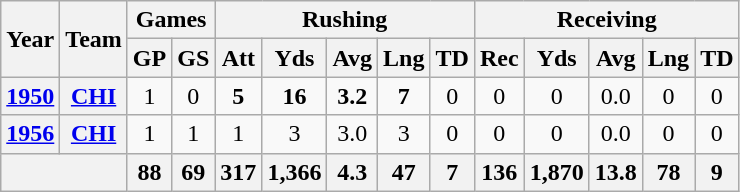<table class="wikitable" style="text-align:center;">
<tr>
<th rowspan="2">Year</th>
<th rowspan="2">Team</th>
<th colspan="2">Games</th>
<th colspan="5">Rushing</th>
<th colspan="5">Receiving</th>
</tr>
<tr>
<th>GP</th>
<th>GS</th>
<th>Att</th>
<th>Yds</th>
<th>Avg</th>
<th>Lng</th>
<th>TD</th>
<th>Rec</th>
<th>Yds</th>
<th>Avg</th>
<th>Lng</th>
<th>TD</th>
</tr>
<tr>
<th><a href='#'>1950</a></th>
<th><a href='#'>CHI</a></th>
<td>1</td>
<td>0</td>
<td><strong>5</strong></td>
<td><strong>16</strong></td>
<td><strong>3.2</strong></td>
<td><strong>7</strong></td>
<td>0</td>
<td>0</td>
<td>0</td>
<td>0.0</td>
<td>0</td>
<td>0</td>
</tr>
<tr>
<th><a href='#'>1956</a></th>
<th><a href='#'>CHI</a></th>
<td>1</td>
<td>1</td>
<td>1</td>
<td>3</td>
<td>3.0</td>
<td>3</td>
<td>0</td>
<td>0</td>
<td>0</td>
<td>0.0</td>
<td>0</td>
<td>0</td>
</tr>
<tr>
<th colspan="2"></th>
<th>88</th>
<th>69</th>
<th>317</th>
<th>1,366</th>
<th>4.3</th>
<th>47</th>
<th>7</th>
<th>136</th>
<th>1,870</th>
<th>13.8</th>
<th>78</th>
<th>9</th>
</tr>
</table>
